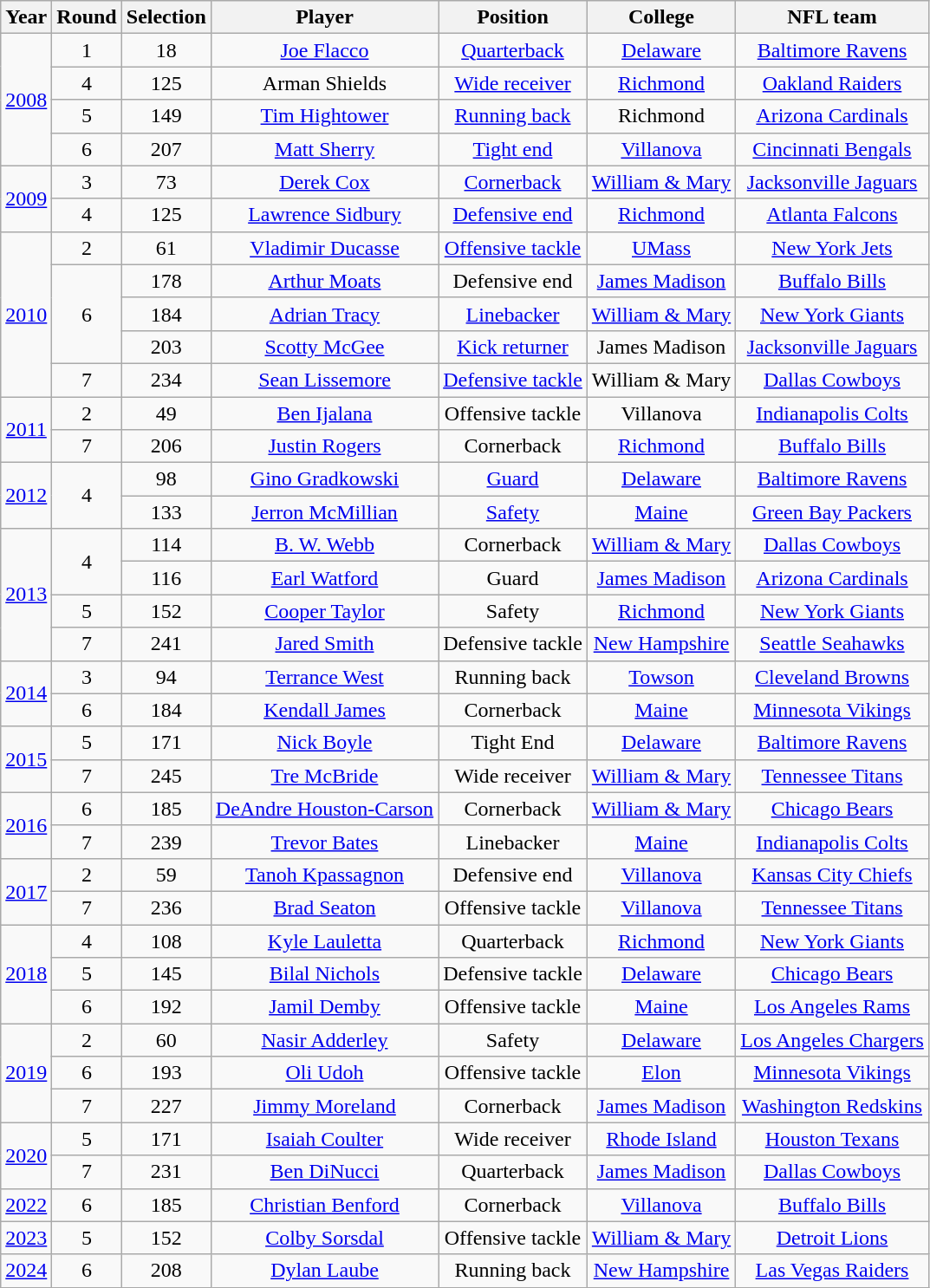<table class="wikitable sortable" style="text-align:center;">
<tr>
<th>Year</th>
<th>Round</th>
<th>Selection</th>
<th>Player</th>
<th>Position</th>
<th>College</th>
<th>NFL team</th>
</tr>
<tr>
<td rowspan="4" style="text-align:center;"><a href='#'>2008</a></td>
<td>1</td>
<td>18</td>
<td><a href='#'>Joe Flacco</a></td>
<td><a href='#'>Quarterback</a></td>
<td><a href='#'>Delaware</a></td>
<td><a href='#'>Baltimore Ravens</a></td>
</tr>
<tr>
<td>4</td>
<td>125</td>
<td>Arman Shields</td>
<td><a href='#'>Wide receiver</a></td>
<td><a href='#'>Richmond</a></td>
<td><a href='#'>Oakland Raiders</a></td>
</tr>
<tr>
<td>5</td>
<td>149</td>
<td><a href='#'>Tim Hightower</a></td>
<td><a href='#'>Running back</a></td>
<td>Richmond</td>
<td><a href='#'>Arizona Cardinals</a></td>
</tr>
<tr>
<td>6</td>
<td>207</td>
<td><a href='#'>Matt Sherry</a></td>
<td><a href='#'>Tight end</a></td>
<td><a href='#'>Villanova</a></td>
<td><a href='#'>Cincinnati Bengals</a></td>
</tr>
<tr>
<td rowspan="2" style="text-align:center;"><a href='#'>2009</a></td>
<td>3</td>
<td>73</td>
<td><a href='#'>Derek Cox</a></td>
<td><a href='#'>Cornerback</a></td>
<td><a href='#'>William & Mary</a></td>
<td><a href='#'>Jacksonville Jaguars</a></td>
</tr>
<tr>
<td>4</td>
<td>125</td>
<td><a href='#'>Lawrence Sidbury</a></td>
<td><a href='#'>Defensive end</a></td>
<td><a href='#'>Richmond</a></td>
<td><a href='#'>Atlanta Falcons</a></td>
</tr>
<tr>
<td rowspan="5" style="text-align:center;"><a href='#'>2010</a></td>
<td>2</td>
<td>61</td>
<td><a href='#'>Vladimir Ducasse</a></td>
<td><a href='#'>Offensive tackle</a></td>
<td><a href='#'>UMass</a></td>
<td><a href='#'>New York Jets</a></td>
</tr>
<tr>
<td rowspan="3" style="text-align:center;">6</td>
<td>178</td>
<td><a href='#'>Arthur Moats</a></td>
<td>Defensive end</td>
<td><a href='#'>James Madison</a></td>
<td><a href='#'>Buffalo Bills</a></td>
</tr>
<tr>
<td>184</td>
<td><a href='#'>Adrian Tracy</a></td>
<td><a href='#'>Linebacker</a></td>
<td><a href='#'>William & Mary</a></td>
<td><a href='#'>New York Giants</a></td>
</tr>
<tr>
<td>203</td>
<td><a href='#'>Scotty McGee</a></td>
<td><a href='#'>Kick returner</a></td>
<td>James Madison</td>
<td><a href='#'>Jacksonville Jaguars</a></td>
</tr>
<tr>
<td>7</td>
<td>234</td>
<td><a href='#'>Sean Lissemore</a></td>
<td><a href='#'>Defensive tackle</a></td>
<td>William & Mary</td>
<td><a href='#'>Dallas Cowboys</a></td>
</tr>
<tr>
<td rowspan="2" style="text-align:center;"><a href='#'>2011</a></td>
<td>2</td>
<td>49</td>
<td><a href='#'>Ben Ijalana</a></td>
<td>Offensive tackle</td>
<td>Villanova</td>
<td><a href='#'>Indianapolis Colts</a></td>
</tr>
<tr>
<td>7</td>
<td>206</td>
<td><a href='#'>Justin Rogers</a></td>
<td>Cornerback</td>
<td><a href='#'>Richmond</a></td>
<td><a href='#'>Buffalo Bills</a></td>
</tr>
<tr>
<td rowspan="2" style="text-align:center;"><a href='#'>2012</a></td>
<td rowspan="2" style="text-align:center;">4</td>
<td>98</td>
<td><a href='#'>Gino Gradkowski</a></td>
<td><a href='#'>Guard</a></td>
<td><a href='#'>Delaware</a></td>
<td><a href='#'>Baltimore Ravens</a></td>
</tr>
<tr>
<td>133</td>
<td><a href='#'>Jerron McMillian</a></td>
<td><a href='#'>Safety</a></td>
<td><a href='#'>Maine</a></td>
<td><a href='#'>Green Bay Packers</a></td>
</tr>
<tr>
<td rowspan="4" style="text-align:center;"><a href='#'>2013</a></td>
<td rowspan="2" style="text-align:center;">4</td>
<td>114</td>
<td><a href='#'>B. W. Webb</a></td>
<td>Cornerback</td>
<td><a href='#'>William & Mary</a></td>
<td><a href='#'>Dallas Cowboys</a></td>
</tr>
<tr>
<td>116</td>
<td><a href='#'>Earl Watford</a></td>
<td>Guard</td>
<td><a href='#'>James Madison</a></td>
<td><a href='#'>Arizona Cardinals</a></td>
</tr>
<tr>
<td>5</td>
<td>152</td>
<td><a href='#'>Cooper Taylor</a></td>
<td>Safety</td>
<td><a href='#'>Richmond</a></td>
<td><a href='#'>New York Giants</a></td>
</tr>
<tr>
<td>7</td>
<td>241</td>
<td><a href='#'>Jared Smith</a></td>
<td>Defensive tackle</td>
<td><a href='#'>New Hampshire</a></td>
<td><a href='#'>Seattle Seahawks</a></td>
</tr>
<tr>
<td rowspan="2" style="text-align:center;"><a href='#'>2014</a></td>
<td>3</td>
<td>94</td>
<td><a href='#'>Terrance West</a></td>
<td>Running back</td>
<td><a href='#'>Towson</a></td>
<td><a href='#'>Cleveland Browns</a></td>
</tr>
<tr>
<td>6</td>
<td>184</td>
<td><a href='#'>Kendall James</a></td>
<td>Cornerback</td>
<td><a href='#'>Maine</a></td>
<td><a href='#'>Minnesota Vikings</a></td>
</tr>
<tr>
<td rowspan="2"><a href='#'>2015</a></td>
<td>5</td>
<td>171</td>
<td><a href='#'>Nick Boyle</a></td>
<td>Tight End</td>
<td><a href='#'>Delaware</a></td>
<td><a href='#'>Baltimore Ravens</a></td>
</tr>
<tr>
<td>7</td>
<td>245</td>
<td><a href='#'>Tre McBride</a></td>
<td>Wide receiver</td>
<td><a href='#'>William & Mary</a></td>
<td><a href='#'>Tennessee Titans</a></td>
</tr>
<tr>
<td rowspan="2" style="text-align:center;"><a href='#'>2016</a></td>
<td>6</td>
<td>185</td>
<td><a href='#'>DeAndre Houston-Carson</a></td>
<td>Cornerback</td>
<td><a href='#'>William & Mary</a></td>
<td><a href='#'>Chicago Bears</a></td>
</tr>
<tr>
<td>7</td>
<td>239</td>
<td><a href='#'>Trevor Bates</a></td>
<td>Linebacker</td>
<td><a href='#'>Maine</a></td>
<td><a href='#'>Indianapolis Colts</a></td>
</tr>
<tr>
<td rowspan="2" style="text-align:center;"><a href='#'>2017</a></td>
<td>2</td>
<td>59</td>
<td><a href='#'>Tanoh Kpassagnon</a></td>
<td>Defensive end</td>
<td><a href='#'>Villanova</a></td>
<td><a href='#'>Kansas City Chiefs</a></td>
</tr>
<tr>
<td>7</td>
<td>236</td>
<td><a href='#'>Brad Seaton</a></td>
<td>Offensive tackle</td>
<td><a href='#'>Villanova</a></td>
<td><a href='#'>Tennessee Titans</a></td>
</tr>
<tr>
<td rowspan="3" style="text-align:center;"><a href='#'>2018</a></td>
<td>4</td>
<td>108</td>
<td><a href='#'>Kyle Lauletta</a></td>
<td>Quarterback</td>
<td><a href='#'>Richmond</a></td>
<td><a href='#'>New York Giants</a></td>
</tr>
<tr>
<td>5</td>
<td>145</td>
<td><a href='#'>Bilal Nichols</a></td>
<td>Defensive tackle</td>
<td><a href='#'>Delaware</a></td>
<td><a href='#'>Chicago Bears</a></td>
</tr>
<tr>
<td>6</td>
<td>192</td>
<td><a href='#'>Jamil Demby</a></td>
<td>Offensive tackle</td>
<td><a href='#'>Maine</a></td>
<td><a href='#'>Los Angeles Rams</a></td>
</tr>
<tr>
<td rowspan="3" style="text-align:center;"><a href='#'>2019</a></td>
<td>2</td>
<td>60</td>
<td><a href='#'>Nasir Adderley</a></td>
<td>Safety</td>
<td><a href='#'>Delaware</a></td>
<td><a href='#'>Los Angeles Chargers</a></td>
</tr>
<tr>
<td>6</td>
<td>193</td>
<td><a href='#'>Oli Udoh</a></td>
<td>Offensive tackle</td>
<td><a href='#'>Elon</a></td>
<td><a href='#'>Minnesota Vikings</a></td>
</tr>
<tr>
<td>7</td>
<td>227</td>
<td><a href='#'>Jimmy Moreland</a></td>
<td>Cornerback</td>
<td><a href='#'>James Madison</a></td>
<td><a href='#'>Washington Redskins</a></td>
</tr>
<tr>
<td rowspan="2" style="text-align:center;"><a href='#'>2020</a></td>
<td>5</td>
<td>171</td>
<td><a href='#'>Isaiah Coulter</a></td>
<td>Wide receiver</td>
<td><a href='#'>Rhode Island</a></td>
<td><a href='#'>Houston Texans</a></td>
</tr>
<tr>
<td>7</td>
<td>231</td>
<td><a href='#'>Ben DiNucci</a></td>
<td>Quarterback</td>
<td><a href='#'>James Madison</a></td>
<td><a href='#'>Dallas Cowboys</a></td>
</tr>
<tr>
<td style="text-align:center;"><a href='#'>2022</a></td>
<td>6</td>
<td>185</td>
<td><a href='#'>Christian Benford</a></td>
<td>Cornerback</td>
<td><a href='#'>Villanova</a></td>
<td><a href='#'>Buffalo Bills</a></td>
</tr>
<tr>
<td style="text-align:center;"><a href='#'>2023</a></td>
<td>5</td>
<td>152</td>
<td><a href='#'>Colby Sorsdal</a></td>
<td>Offensive tackle</td>
<td><a href='#'>William & Mary</a></td>
<td><a href='#'>Detroit Lions</a></td>
</tr>
<tr>
<td style="text-align:center;"><a href='#'>2024</a></td>
<td>6</td>
<td>208</td>
<td><a href='#'>Dylan Laube</a></td>
<td>Running back</td>
<td><a href='#'>New Hampshire</a></td>
<td><a href='#'>Las Vegas Raiders</a></td>
</tr>
</table>
